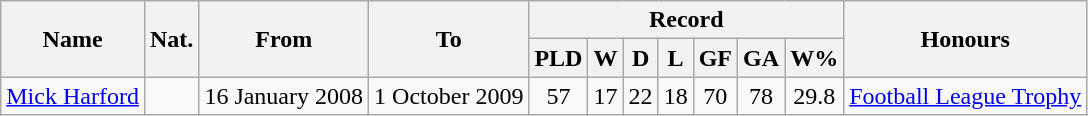<table class="wikitable" style="text-align: center">
<tr>
<th rowspan="2">Name</th>
<th rowspan="2">Nat.</th>
<th rowspan="2">From</th>
<th rowspan="2">To</th>
<th colspan="7">Record</th>
<th rowspan="2">Honours</th>
</tr>
<tr>
<th>PLD</th>
<th>W</th>
<th>D</th>
<th>L</th>
<th>GF</th>
<th>GA</th>
<th>W%</th>
</tr>
<tr>
<td align=left><a href='#'>Mick Harford</a></td>
<td></td>
<td align=left>16 January 2008</td>
<td align=left>1 October 2009</td>
<td>57</td>
<td>17</td>
<td>22</td>
<td>18</td>
<td>70</td>
<td>78</td>
<td>29.8</td>
<td><a href='#'>Football League Trophy</a></td>
</tr>
</table>
